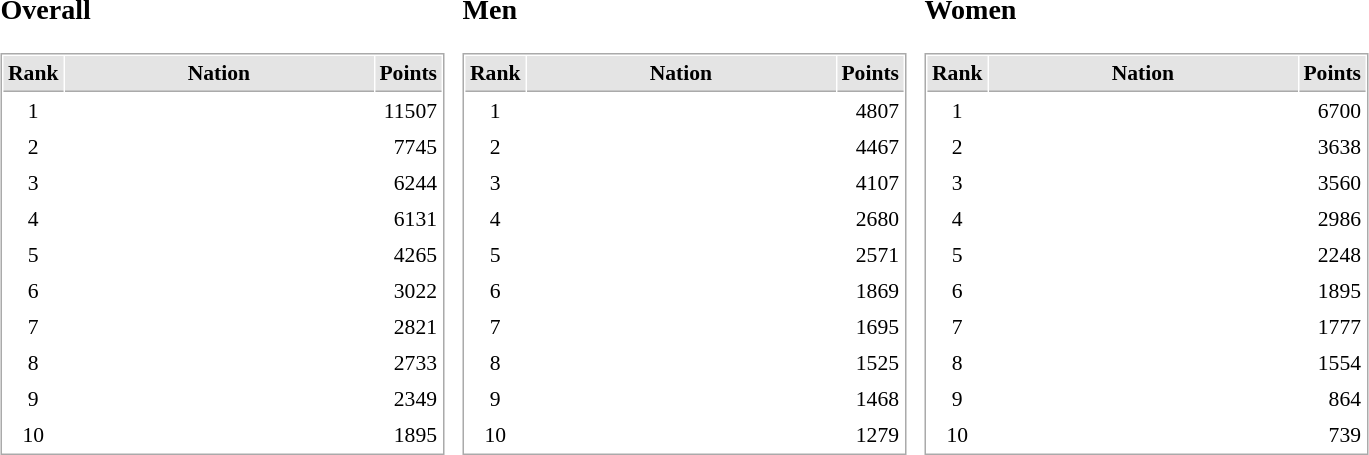<table border="0" cellspacing="10">
<tr>
<td><br><h3>Overall</h3><table cellspacing="1" cellpadding="3" style="border:1px solid #AAAAAA;font-size:90%">
<tr bgcolor="#E4E4E4">
<th style="border-bottom:1px solid #AAAAAA" width=10>Rank</th>
<th style="border-bottom:1px solid #AAAAAA" width=200>Nation</th>
<th style="border-bottom:1px solid #AAAAAA" width=20 align=right>Points</th>
</tr>
<tr align="center">
<td>1</td>
<td align="left"><strong></strong></td>
<td align=right>11507</td>
</tr>
<tr align="center">
<td>2</td>
<td align="left"></td>
<td align=right>7745</td>
</tr>
<tr align="center">
<td>3</td>
<td align="left"></td>
<td align=right>6244</td>
</tr>
<tr align="center">
<td>4</td>
<td align="left"></td>
<td align=right>6131</td>
</tr>
<tr align="center">
<td>5</td>
<td align="left"></td>
<td align=right>4265</td>
</tr>
<tr align="center">
<td>6</td>
<td align="left"></td>
<td align=right>3022</td>
</tr>
<tr align="center">
<td>7</td>
<td align="left"></td>
<td align=right>2821</td>
</tr>
<tr align="center">
<td>8</td>
<td align="left"></td>
<td align=right>2733</td>
</tr>
<tr align="center">
<td>9</td>
<td align="left"></td>
<td align=right>2349</td>
</tr>
<tr align="center">
<td>10</td>
<td align="left"></td>
<td align=right>1895</td>
</tr>
</table>
</td>
<td><br><h3>Men</h3><table cellspacing="1" cellpadding="3" style="border:1px solid #AAAAAA;font-size:90%">
<tr bgcolor="#E4E4E4">
<th style="border-bottom:1px solid #AAAAAA" width=10>Rank</th>
<th style="border-bottom:1px solid #AAAAAA" width=200>Nation</th>
<th style="border-bottom:1px solid #AAAAAA" width=20 align=right>Points</th>
</tr>
<tr align="center">
<td>1</td>
<td align="left"><strong></strong></td>
<td align=right>4807</td>
</tr>
<tr align="center">
<td>2</td>
<td align="left"></td>
<td align=right>4467</td>
</tr>
<tr align="center">
<td>3</td>
<td align="left"></td>
<td align=right>4107</td>
</tr>
<tr align="center">
<td>4</td>
<td align="left"></td>
<td align=right>2680</td>
</tr>
<tr align="center">
<td>5</td>
<td align="left"></td>
<td align=right>2571</td>
</tr>
<tr align="center">
<td>6</td>
<td align="left"></td>
<td align=right>1869</td>
</tr>
<tr align="center">
<td>7</td>
<td align="left"></td>
<td align=right>1695</td>
</tr>
<tr align="center">
<td>8</td>
<td align="left"></td>
<td align=right>1525</td>
</tr>
<tr align="center">
<td>9</td>
<td align="left"></td>
<td align=right>1468</td>
</tr>
<tr align="center">
<td>10</td>
<td align="left"></td>
<td align=right>1279</td>
</tr>
</table>
</td>
<td><br><h3>Women</h3><table cellspacing="1" cellpadding="3" style="border:1px solid #AAAAAA;font-size:90%">
<tr bgcolor="#E4E4E4">
<th style="border-bottom:1px solid #AAAAAA" width=10>Rank</th>
<th style="border-bottom:1px solid #AAAAAA" width=200>Nation</th>
<th style="border-bottom:1px solid #AAAAAA" width=20 align=right>Points</th>
</tr>
<tr align="center">
<td>1</td>
<td align="left"><strong></strong></td>
<td align=right>6700</td>
</tr>
<tr align="center">
<td>2</td>
<td align="left"></td>
<td align=right>3638</td>
</tr>
<tr align="center">
<td>3</td>
<td align="left"></td>
<td align=right>3560</td>
</tr>
<tr align="center">
<td>4</td>
<td align="left"></td>
<td align=right>2986</td>
</tr>
<tr align="center">
<td>5</td>
<td align="left"></td>
<td align=right>2248</td>
</tr>
<tr align="center">
<td>6</td>
<td align="left"></td>
<td align=right>1895</td>
</tr>
<tr align="center">
<td>7</td>
<td align="left"></td>
<td align=right>1777</td>
</tr>
<tr align="center">
<td>8</td>
<td align="left"></td>
<td align=right>1554</td>
</tr>
<tr align="center">
<td>9</td>
<td align="left"></td>
<td align=right>864</td>
</tr>
<tr align="center">
<td>10</td>
<td align="left"></td>
<td align=right>739</td>
</tr>
</table>
</td>
</tr>
</table>
